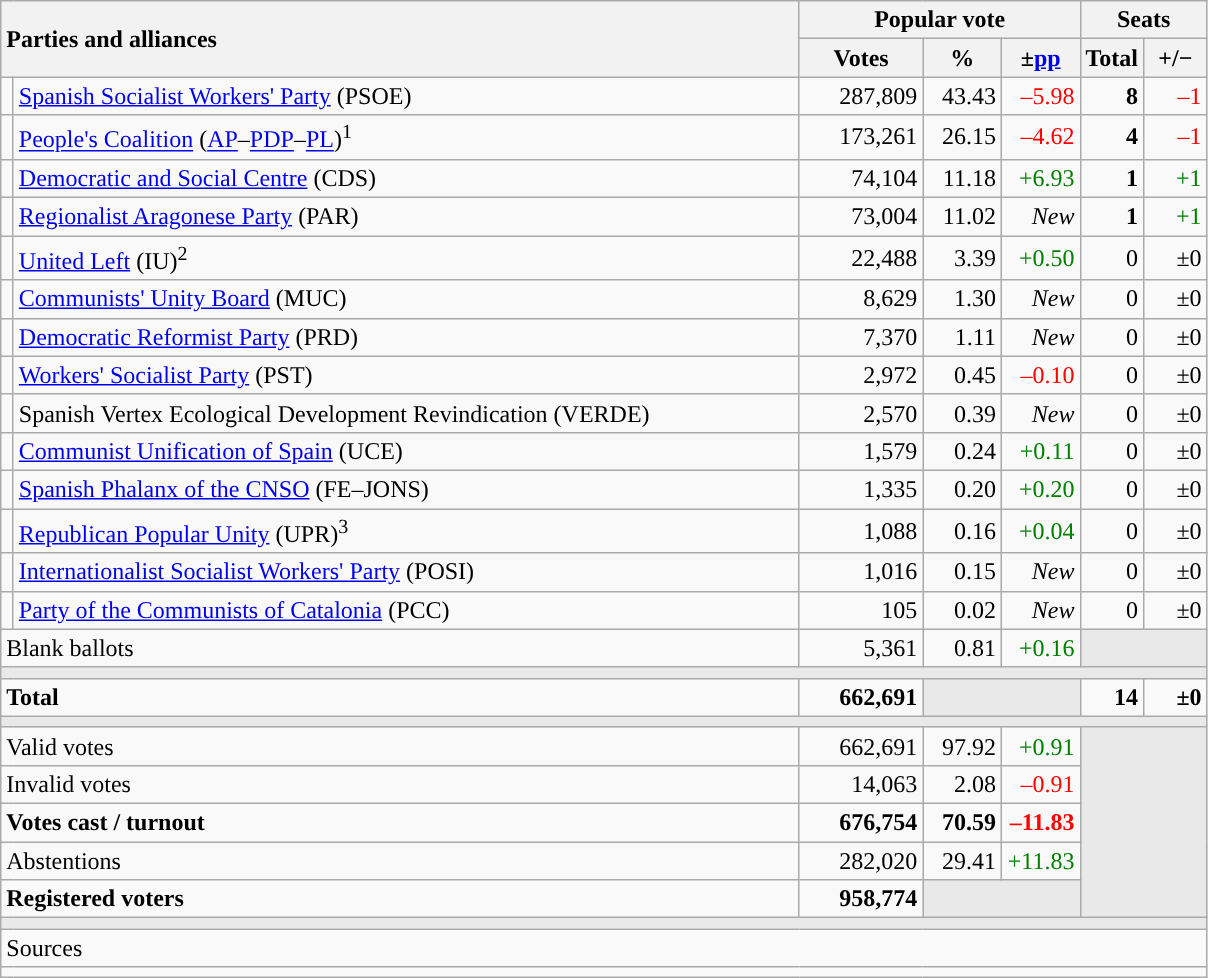<table class="wikitable" style="text-align:right;">
<tr>
<th style="text-align:left;" rowspan="2" colspan="2" width="525">Parties and alliances</th>
<th colspan="3">Popular vote</th>
<th colspan="2">Seats</th>
</tr>
<tr>
<th width="75">Votes</th>
<th width="45">%</th>
<th width="45">±<a href='#'>pp</a></th>
<th width="35">Total</th>
<th width="35">+/−</th>
</tr>
<tr>
<td width="1" style="color:inherit;background:"></td>
<td align="left"><a href='#'>Spanish Socialist Workers' Party</a> (PSOE)</td>
<td>287,809</td>
<td>43.43</td>
<td style="color:red;">–5.98</td>
<td><strong>8</strong></td>
<td style="color:red;">–1</td>
</tr>
<tr>
<td style="color:inherit;background:"></td>
<td align="left"><a href='#'>People's Coalition</a> (<a href='#'>AP</a>–<a href='#'>PDP</a>–<a href='#'>PL</a>)<sup>1</sup></td>
<td>173,261</td>
<td>26.15</td>
<td style="color:red;">–4.62</td>
<td><strong>4</strong></td>
<td style="color:red;">–1</td>
</tr>
<tr>
<td style="color:inherit;background:"></td>
<td align="left"><a href='#'>Democratic and Social Centre</a> (CDS)</td>
<td>74,104</td>
<td>11.18</td>
<td style="color:green;">+6.93</td>
<td><strong>1</strong></td>
<td style="color:green;">+1</td>
</tr>
<tr>
<td style="color:inherit;background:"></td>
<td align="left"><a href='#'>Regionalist Aragonese Party</a> (PAR)</td>
<td>73,004</td>
<td>11.02</td>
<td><em>New</em></td>
<td><strong>1</strong></td>
<td style="color:green;">+1</td>
</tr>
<tr>
<td style="color:inherit;background:"></td>
<td align="left"><a href='#'>United Left</a> (IU)<sup>2</sup></td>
<td>22,488</td>
<td>3.39</td>
<td style="color:green;">+0.50</td>
<td>0</td>
<td>±0</td>
</tr>
<tr>
<td style="color:inherit;background:"></td>
<td align="left"><a href='#'>Communists' Unity Board</a> (MUC)</td>
<td>8,629</td>
<td>1.30</td>
<td><em>New</em></td>
<td>0</td>
<td>±0</td>
</tr>
<tr>
<td style="color:inherit;background:"></td>
<td align="left"><a href='#'>Democratic Reformist Party</a> (PRD)</td>
<td>7,370</td>
<td>1.11</td>
<td><em>New</em></td>
<td>0</td>
<td>±0</td>
</tr>
<tr>
<td style="color:inherit;background:"></td>
<td align="left"><a href='#'>Workers' Socialist Party</a> (PST)</td>
<td>2,972</td>
<td>0.45</td>
<td style="color:red;">–0.10</td>
<td>0</td>
<td>±0</td>
</tr>
<tr>
<td style="color:inherit;background:"></td>
<td align="left">Spanish Vertex Ecological Development Revindication (VERDE)</td>
<td>2,570</td>
<td>0.39</td>
<td><em>New</em></td>
<td>0</td>
<td>±0</td>
</tr>
<tr>
<td style="color:inherit;background:"></td>
<td align="left"><a href='#'>Communist Unification of Spain</a> (UCE)</td>
<td>1,579</td>
<td>0.24</td>
<td style="color:green;">+0.11</td>
<td>0</td>
<td>±0</td>
</tr>
<tr>
<td style="color:inherit;background:"></td>
<td align="left"><a href='#'>Spanish Phalanx of the CNSO</a> (FE–JONS)</td>
<td>1,335</td>
<td>0.20</td>
<td style="color:green;">+0.20</td>
<td>0</td>
<td>±0</td>
</tr>
<tr>
<td style="color:inherit;background:"></td>
<td align="left"><a href='#'>Republican Popular Unity</a> (UPR)<sup>3</sup></td>
<td>1,088</td>
<td>0.16</td>
<td style="color:green;">+0.04</td>
<td>0</td>
<td>±0</td>
</tr>
<tr>
<td style="color:inherit;background:"></td>
<td align="left"><a href='#'>Internationalist Socialist Workers' Party</a> (POSI)</td>
<td>1,016</td>
<td>0.15</td>
<td><em>New</em></td>
<td>0</td>
<td>±0</td>
</tr>
<tr>
<td style="color:inherit;background:"></td>
<td align="left"><a href='#'>Party of the Communists of Catalonia</a> (PCC)</td>
<td>105</td>
<td>0.02</td>
<td><em>New</em></td>
<td>0</td>
<td>±0</td>
</tr>
<tr>
<td align="left" colspan="2">Blank ballots</td>
<td>5,361</td>
<td>0.81</td>
<td style="color:green;">+0.16</td>
<td bgcolor="#E9E9E9" colspan="2"></td>
</tr>
<tr>
<td colspan="7" bgcolor="#E9E9E9"></td>
</tr>
<tr style="font-weight:bold;">
<td align="left" colspan="2">Total</td>
<td>662,691</td>
<td bgcolor="#E9E9E9" colspan="2"></td>
<td>14</td>
<td>±0</td>
</tr>
<tr>
<td colspan="7" bgcolor="#E9E9E9"></td>
</tr>
<tr>
<td align="left" colspan="2">Valid votes</td>
<td>662,691</td>
<td>97.92</td>
<td style="color:green;">+0.91</td>
<td bgcolor="#E9E9E9" colspan="2" rowspan="5"></td>
</tr>
<tr>
<td align="left" colspan="2">Invalid votes</td>
<td>14,063</td>
<td>2.08</td>
<td style="color:red;">–0.91</td>
</tr>
<tr style="font-weight:bold;">
<td align="left" colspan="2">Votes cast / turnout</td>
<td>676,754</td>
<td>70.59</td>
<td style="color:red;">–11.83</td>
</tr>
<tr>
<td align="left" colspan="2">Abstentions</td>
<td>282,020</td>
<td>29.41</td>
<td style="color:green;">+11.83</td>
</tr>
<tr style="font-weight:bold;">
<td align="left" colspan="2">Registered voters</td>
<td>958,774</td>
<td bgcolor="#E9E9E9" colspan="2"></td>
</tr>
<tr>
<td colspan="7" bgcolor="#E9E9E9"></td>
</tr>
<tr>
<td align="left" colspan="7">Sources</td>
</tr>
<tr>
<td colspan="7" style="text-align:left; max-width:790px;"></td>
</tr>
</table>
